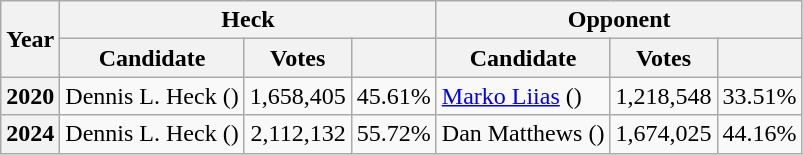<table class="wikitable sortable" style="text-align:right;">
<tr>
<th scope="col" rowspan="2">Year</th>
<th scope="col" colspan="3">Heck</th>
<th scope="col" colspan="3">Opponent</th>
</tr>
<tr>
<th scope="col">Candidate</th>
<th scope="col">Votes</th>
<th scope="col"></th>
<th scope="col">Candidate</th>
<th scope="col">Votes</th>
<th scope="col"></th>
</tr>
<tr>
<th scope="row">2020</th>
<td>Dennis L. Heck ()</td>
<td>1,658,405</td>
<td>45.61%</td>
<td style="text-align:left;"><a href='#'>Marko Liias</a> ()</td>
<td>1,218,548</td>
<td>33.51%</td>
</tr>
<tr>
<th scope="row">2024</th>
<td>Dennis L. Heck ()</td>
<td>2,112,132</td>
<td>55.72%</td>
<td style="text-align:left;">Dan Matthews ()</td>
<td>1,674,025</td>
<td>44.16%</td>
</tr>
</table>
